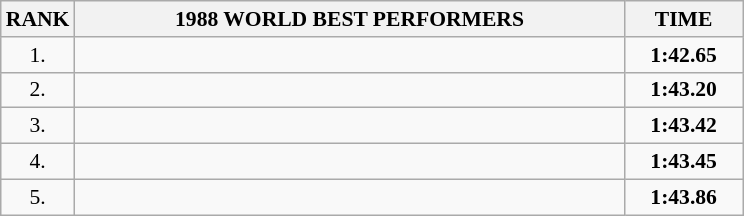<table class="wikitable" style="border-collapse: collapse; font-size: 90%;">
<tr>
<th>RANK</th>
<th align="center" style="width: 25em">1988 WORLD BEST PERFORMERS</th>
<th align="center" style="width: 5em">TIME</th>
</tr>
<tr>
<td align="center">1.</td>
<td></td>
<td align="center"><strong>1:42.65</strong></td>
</tr>
<tr>
<td align="center">2.</td>
<td></td>
<td align="center"><strong>1:43.20</strong></td>
</tr>
<tr>
<td align="center">3.</td>
<td></td>
<td align="center"><strong>1:43.42</strong></td>
</tr>
<tr>
<td align="center">4.</td>
<td></td>
<td align="center"><strong>1:43.45</strong></td>
</tr>
<tr>
<td align="center">5.</td>
<td></td>
<td align="center"><strong>1:43.86</strong></td>
</tr>
</table>
